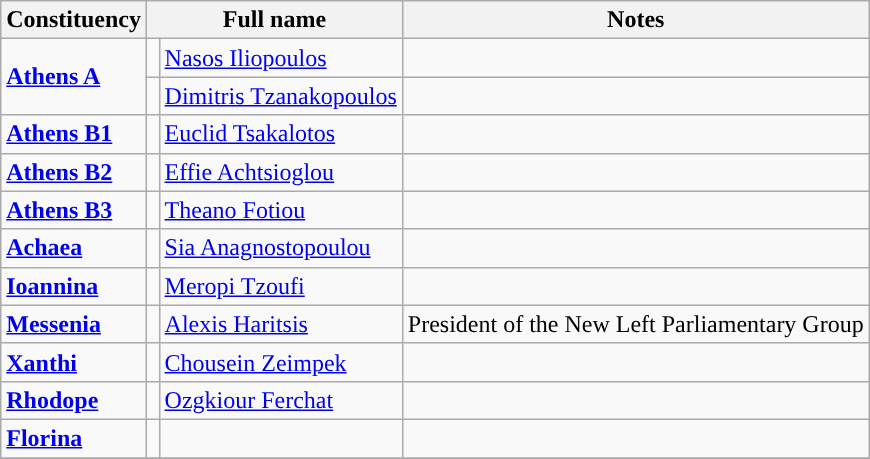<table class="wikitable">
<tr>
<th>Constituency</th>
<th colspan="2">Full name</th>
<th>Notes</th>
</tr>
<tr>
<td rowspan="2"><strong><a href='#'>Athens A</a></strong></td>
<td></td>
<td><a href='#'>Nasos Iliopoulos</a></td>
<td></td>
</tr>
<tr>
<td></td>
<td><a href='#'>Dimitris Tzanakopoulos</a></td>
<td></td>
</tr>
<tr>
<td><strong><a href='#'>Athens B1</a></strong></td>
<td></td>
<td><a href='#'>Euclid Tsakalotos</a></td>
<td></td>
</tr>
<tr>
<td><strong><a href='#'>Athens B2</a></strong></td>
<td></td>
<td><a href='#'>Effie Achtsioglou</a></td>
<td></td>
</tr>
<tr>
<td><strong><a href='#'>Athens B3</a></strong></td>
<td></td>
<td><a href='#'>Theano Fotiou</a></td>
<td></td>
</tr>
<tr>
<td><a href='#'><strong>Achaea</strong></a></td>
<td></td>
<td><a href='#'>Sia Anagnostopoulou</a></td>
<td></td>
</tr>
<tr>
<td><a href='#'><strong>Ioannina</strong></a></td>
<td></td>
<td><a href='#'>Meropi Tzoufi</a></td>
<td></td>
</tr>
<tr>
<td><strong><a href='#'>Messenia</a></strong></td>
<td width="1"></td>
<td><a href='#'>Alexis Haritsis</a></td>
<td>President of the New Left Parliamentary Group</td>
</tr>
<tr>
<td><strong><a href='#'>Xanthi</a></strong></td>
<td width="1"></td>
<td><a href='#'>Chousein Zeimpek</a></td>
<td></td>
</tr>
<tr>
<td><a href='#'><strong>Rhodope</strong></a></td>
<td width="1"></td>
<td><a href='#'>Ozgkiour Ferchat</a></td>
<td></td>
</tr>
<tr>
<td><strong><a href='#'>Florina</a></strong></td>
<td width="1"></td>
<td></td>
<td></td>
</tr>
<tr>
</tr>
</table>
